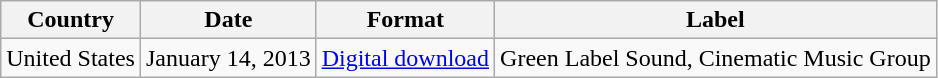<table class="wikitable">
<tr>
<th>Country</th>
<th>Date</th>
<th>Format</th>
<th>Label</th>
</tr>
<tr>
<td>United States</td>
<td>January 14, 2013</td>
<td><a href='#'>Digital download</a></td>
<td>Green Label Sound, Cinematic Music Group</td>
</tr>
</table>
